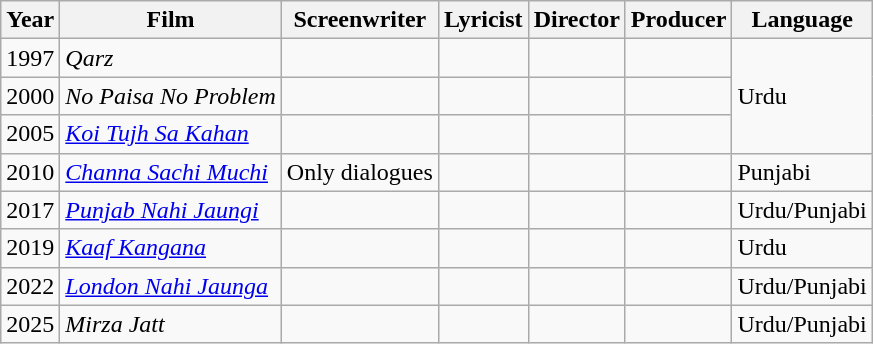<table class="wikitable sortable">
<tr>
<th>Year</th>
<th>Film</th>
<th>Screenwriter</th>
<th>Lyricist</th>
<th>Director</th>
<th>Producer</th>
<th>Language</th>
</tr>
<tr>
<td>1997</td>
<td><em>Qarz</em></td>
<td></td>
<td></td>
<td></td>
<td></td>
<td rowspan="3">Urdu</td>
</tr>
<tr>
<td>2000</td>
<td><em>No Paisa No Problem</em></td>
<td></td>
<td></td>
<td></td>
<td></td>
</tr>
<tr>
<td>2005</td>
<td><em><a href='#'>Koi Tujh Sa Kahan</a></em></td>
<td></td>
<td></td>
<td></td>
<td></td>
</tr>
<tr>
<td>2010</td>
<td><em><a href='#'>Channa Sachi Muchi</a></em></td>
<td>Only dialogues</td>
<td></td>
<td></td>
<td></td>
<td>Punjabi</td>
</tr>
<tr>
<td>2017</td>
<td><em><a href='#'>Punjab Nahi Jaungi</a></em></td>
<td></td>
<td></td>
<td></td>
<td></td>
<td>Urdu/Punjabi</td>
</tr>
<tr>
<td>2019</td>
<td><em><a href='#'>Kaaf Kangana</a></em></td>
<td></td>
<td></td>
<td></td>
<td></td>
<td>Urdu</td>
</tr>
<tr>
<td>2022</td>
<td><em><a href='#'>London Nahi Jaunga</a></em></td>
<td></td>
<td></td>
<td></td>
<td></td>
<td>Urdu/Punjabi</td>
</tr>
<tr>
<td>2025</td>
<td><em>Mirza Jatt</em></td>
<td></td>
<td></td>
<td></td>
<td></td>
<td>Urdu/Punjabi</td>
</tr>
</table>
